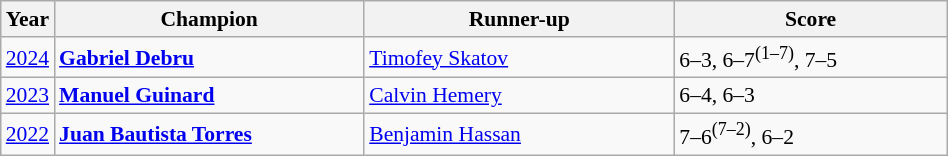<table class="wikitable" style="font-size:90%">
<tr>
<th>Year</th>
<th style="width:200px;">Champion</th>
<th style="width:200px;">Runner-up</th>
<th style="width:175px;">Score</th>
</tr>
<tr>
<td><a href='#'>2024</a></td>
<td> <strong><a href='#'>Gabriel Debru</a></strong></td>
<td> <a href='#'>Timofey Skatov</a></td>
<td>6–3, 6–7<sup>(1–7)</sup>, 7–5</td>
</tr>
<tr>
<td><a href='#'>2023</a></td>
<td> <strong><a href='#'>Manuel Guinard</a></strong></td>
<td> <a href='#'>Calvin Hemery</a></td>
<td>6–4, 6–3</td>
</tr>
<tr>
<td><a href='#'>2022</a></td>
<td> <strong><a href='#'>Juan Bautista Torres</a></strong></td>
<td> <a href='#'>Benjamin Hassan</a></td>
<td>7–6<sup>(7–2)</sup>, 6–2</td>
</tr>
</table>
